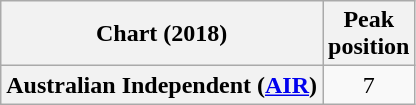<table class="wikitable plainrowheaders" style="text-align:center;">
<tr>
<th scope="col">Chart (2018)</th>
<th scope="col">Peak<br>position</th>
</tr>
<tr>
<th scope="row">Australian Independent (<a href='#'>AIR</a>)</th>
<td>7</td>
</tr>
</table>
